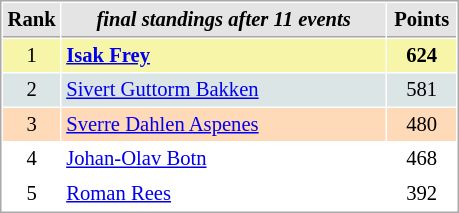<table cellspacing="1" cellpadding="3" style="border:1px solid #AAAAAA;font-size:86%">
<tr style="background-color: #E4E4E4;">
<th style="border-bottom:1px solid #AAAAAA; width: 10px;">Rank</th>
<th style="border-bottom:1px solid #AAAAAA; width: 210px;"><em>final standings after 11 events</em></th>
<th style="border-bottom:1px solid #AAAAAA; width: 40px;">Points</th>
</tr>
<tr style="background:#f7f6a8;">
<td align=center>1</td>
<td> <strong><a href='#'>Isak Frey</a></strong> </td>
<td align=center><strong>624</strong></td>
</tr>
<tr style="background:#dce5e5;">
<td align=center>2</td>
<td> <a href='#'>Sivert Guttorm Bakken</a></td>
<td align=center>581</td>
</tr>
<tr style="background:#ffdab9;">
<td align=center>3</td>
<td> <a href='#'>Sverre Dahlen Aspenes</a></td>
<td align=center>480</td>
</tr>
<tr>
<td align=center>4</td>
<td> <a href='#'>Johan-Olav Botn</a></td>
<td align=center>468</td>
</tr>
<tr>
<td align=center>5</td>
<td> <a href='#'>Roman Rees</a></td>
<td align=center>392</td>
</tr>
</table>
